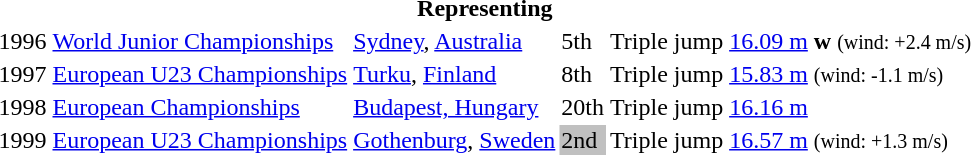<table>
<tr>
<th colspan="6">Representing </th>
</tr>
<tr>
<td>1996</td>
<td><a href='#'>World Junior Championships</a></td>
<td><a href='#'>Sydney</a>, <a href='#'>Australia</a></td>
<td>5th</td>
<td>Triple jump</td>
<td><a href='#'>16.09 m</a> <strong>w</strong> <small>(wind: +2.4 m/s)</small></td>
</tr>
<tr>
<td>1997</td>
<td><a href='#'>European U23 Championships</a></td>
<td><a href='#'>Turku</a>, <a href='#'>Finland</a></td>
<td>8th</td>
<td>Triple jump</td>
<td><a href='#'>15.83 m</a> <small>(wind: -1.1 m/s)</small></td>
</tr>
<tr>
<td>1998</td>
<td><a href='#'>European Championships</a></td>
<td><a href='#'>Budapest, Hungary</a></td>
<td>20th</td>
<td>Triple jump</td>
<td><a href='#'>16.16 m</a></td>
</tr>
<tr>
<td>1999</td>
<td><a href='#'>European U23 Championships</a></td>
<td><a href='#'>Gothenburg</a>, <a href='#'>Sweden</a></td>
<td bgcolor=silver>2nd</td>
<td>Triple jump</td>
<td><a href='#'>16.57 m</a> <small>(wind: +1.3 m/s)</small></td>
</tr>
</table>
